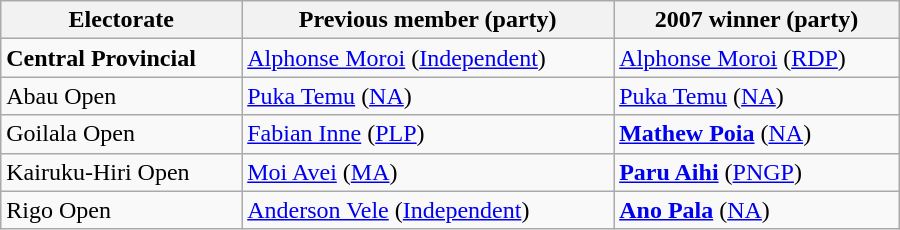<table class="wikitable" style="text-align: left;" width="600">
<tr>
<th>Electorate</th>
<th>Previous member (party)</th>
<th>2007 winner (party)</th>
</tr>
<tr>
<td><strong>Central Provincial</strong></td>
<td><a href='#'>Alphonse Moroi</a> (<a href='#'>Independent</a>)</td>
<td><a href='#'>Alphonse Moroi</a> (<a href='#'>RDP</a>) </td>
</tr>
<tr>
<td>Abau Open</td>
<td><a href='#'>Puka Temu</a> (<a href='#'>NA</a>)</td>
<td><a href='#'>Puka Temu</a> (<a href='#'>NA</a>) </td>
</tr>
<tr>
<td>Goilala Open</td>
<td><a href='#'>Fabian Inne</a> (<a href='#'>PLP</a>)</td>
<td><strong><a href='#'>Mathew Poia</a></strong> (<a href='#'>NA</a>) </td>
</tr>
<tr>
<td>Kairuku-Hiri Open</td>
<td><a href='#'>Moi Avei</a> (<a href='#'>MA</a>)</td>
<td><strong><a href='#'>Paru Aihi</a></strong> (<a href='#'>PNGP</a>) </td>
</tr>
<tr>
<td>Rigo Open</td>
<td><a href='#'>Anderson Vele</a> (<a href='#'>Independent</a>)</td>
<td><strong><a href='#'>Ano Pala</a></strong> (<a href='#'>NA</a>) </td>
</tr>
</table>
